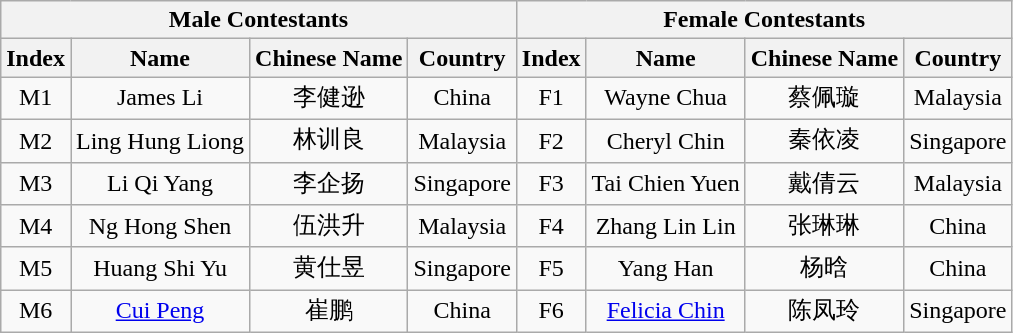<table class="wikitable" style="text-align:center;">
<tr>
<th colspan=4>Male Contestants</th>
<th colspan=4>Female Contestants</th>
</tr>
<tr>
<th>Index</th>
<th>Name</th>
<th>Chinese Name</th>
<th>Country</th>
<th>Index</th>
<th>Name</th>
<th>Chinese Name</th>
<th>Country</th>
</tr>
<tr>
<td>M1</td>
<td>James Li</td>
<td>李健逊</td>
<td>China</td>
<td>F1</td>
<td>Wayne Chua</td>
<td>蔡佩璇</td>
<td>Malaysia</td>
</tr>
<tr>
<td>M2</td>
<td>Ling Hung Liong</td>
<td>林训良</td>
<td>Malaysia</td>
<td>F2</td>
<td>Cheryl Chin</td>
<td>秦依凌</td>
<td>Singapore</td>
</tr>
<tr>
<td>M3</td>
<td>Li Qi Yang</td>
<td>李企扬</td>
<td>Singapore</td>
<td>F3</td>
<td>Tai Chien Yuen</td>
<td>戴倩云</td>
<td>Malaysia</td>
</tr>
<tr>
<td>M4</td>
<td>Ng Hong Shen</td>
<td>伍洪升</td>
<td>Malaysia</td>
<td>F4</td>
<td>Zhang Lin Lin</td>
<td>张琳琳</td>
<td>China</td>
</tr>
<tr>
<td>M5</td>
<td>Huang Shi Yu</td>
<td>黄仕昱</td>
<td>Singapore</td>
<td>F5</td>
<td>Yang Han</td>
<td>杨晗</td>
<td>China</td>
</tr>
<tr>
<td>M6</td>
<td><a href='#'>Cui Peng</a></td>
<td>崔鹏</td>
<td>China</td>
<td>F6</td>
<td><a href='#'>Felicia Chin</a></td>
<td>陈凤玲</td>
<td>Singapore</td>
</tr>
</table>
